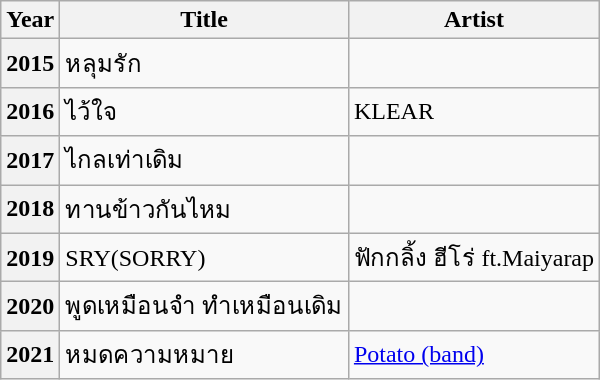<table class="wikitable sortable plainrowheaders">
<tr>
<th scope="col">Year</th>
<th scope="col">Title</th>
<th scope="col">Artist</th>
</tr>
<tr>
<th scope="row">2015</th>
<td>หลุมรัก</td>
<td></td>
</tr>
<tr>
<th scope="row">2016</th>
<td>ไว้ใจ</td>
<td>KLEAR</td>
</tr>
<tr>
<th scope="row">2017</th>
<td>ไกลเท่าเดิม</td>
<td></td>
</tr>
<tr>
<th scope="row">2018</th>
<td>ทานข้าวกันไหม</td>
<td></td>
</tr>
<tr>
<th scope="row">2019</th>
<td>SRY(SORRY)</td>
<td>ฟักกลิ้ง ฮีโร่ ft.Maiyarap</td>
</tr>
<tr>
<th scope="row">2020</th>
<td>พูดเหมือนจำ ทำเหมือนเดิม</td>
<td></td>
</tr>
<tr>
<th scope="row">2021</th>
<td>หมดความหมาย</td>
<td><a href='#'>Potato (band)</a></td>
</tr>
</table>
